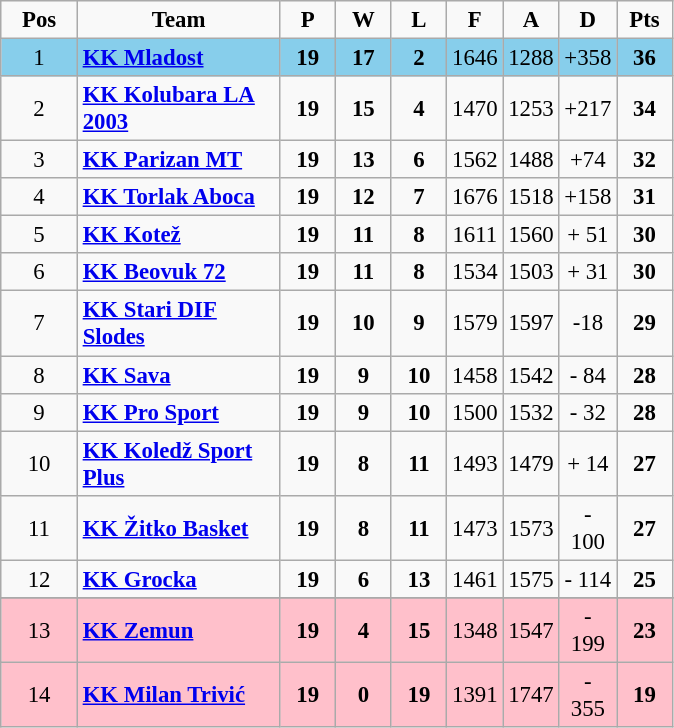<table class="wikitable sortable" style="text-align: center; font-size:95%">
<tr>
<td width="44"><strong>Pos</strong></td>
<td width="128"><strong>Team</strong></td>
<td width="30"><strong>P</strong></td>
<td width="30"><strong>W</strong></td>
<td width="30"><strong>L</strong></td>
<td width="30"><strong>F</strong></td>
<td width="30"><strong>A</strong></td>
<td width="30"><strong>D</strong></td>
<td width="30"><strong>Pts</strong></td>
</tr>
<tr bgcolor="87ceeb">
<td>1</td>
<td align="left"><strong><a href='#'>KK Mladost</a></strong></td>
<td><strong>19</strong></td>
<td><strong>17</strong></td>
<td><strong>2</strong></td>
<td>1646</td>
<td>1288</td>
<td>+358</td>
<td><strong>36</strong></td>
</tr>
<tr>
<td>2</td>
<td align="left"><strong><a href='#'>KK Kolubara LA 2003</a></strong></td>
<td><strong>19</strong></td>
<td><strong>15</strong></td>
<td><strong>4</strong></td>
<td>1470</td>
<td>1253</td>
<td>+217</td>
<td><strong>34</strong></td>
</tr>
<tr>
<td>3</td>
<td align="left"><strong><a href='#'>KK Parizan MT</a></strong></td>
<td><strong>19</strong></td>
<td><strong>13</strong></td>
<td><strong>6</strong></td>
<td>1562</td>
<td>1488</td>
<td>+74</td>
<td><strong>32</strong></td>
</tr>
<tr>
<td>4</td>
<td align="left"><strong><a href='#'>KK Torlak Aboca</a></strong></td>
<td><strong>19</strong></td>
<td><strong>12</strong></td>
<td><strong>7</strong></td>
<td>1676</td>
<td>1518</td>
<td>+158</td>
<td><strong>31</strong></td>
</tr>
<tr>
<td>5</td>
<td align="left"><strong><a href='#'>KK Kotež</a></strong></td>
<td><strong>19</strong></td>
<td><strong>11</strong></td>
<td><strong>8</strong></td>
<td>1611</td>
<td>1560</td>
<td>+ 51</td>
<td><strong>30</strong></td>
</tr>
<tr>
<td>6</td>
<td align="left"><strong><a href='#'>KK Beovuk 72</a></strong></td>
<td><strong>19</strong></td>
<td><strong>11</strong></td>
<td><strong>8</strong></td>
<td>1534</td>
<td>1503</td>
<td>+ 31</td>
<td><strong>30</strong></td>
</tr>
<tr>
<td>7</td>
<td align="left"><strong><a href='#'>KK Stari DIF Slodes</a></strong></td>
<td><strong>19</strong></td>
<td><strong>10</strong></td>
<td><strong>9</strong></td>
<td>1579</td>
<td>1597</td>
<td>-18</td>
<td><strong>29</strong></td>
</tr>
<tr>
<td>8</td>
<td align="left"><strong><a href='#'>KK Sava</a></strong></td>
<td><strong>19</strong></td>
<td><strong>9</strong></td>
<td><strong>10</strong></td>
<td>1458</td>
<td>1542</td>
<td>- 84</td>
<td><strong>28</strong></td>
</tr>
<tr>
<td>9</td>
<td align="left"><strong><a href='#'>KK Pro Sport</a></strong></td>
<td><strong>19</strong></td>
<td><strong>9</strong></td>
<td><strong>10</strong></td>
<td>1500</td>
<td>1532</td>
<td>- 32</td>
<td><strong>28</strong></td>
</tr>
<tr>
<td>10</td>
<td align="left"><strong><a href='#'>KK Koledž Sport Plus</a></strong></td>
<td><strong>19</strong></td>
<td><strong>8</strong></td>
<td><strong>11</strong></td>
<td>1493</td>
<td>1479</td>
<td>+ 14</td>
<td><strong>27</strong></td>
</tr>
<tr>
<td>11</td>
<td align="left"><strong><a href='#'>KK Žitko Basket</a></strong></td>
<td><strong>19</strong></td>
<td><strong>8</strong></td>
<td><strong>11</strong></td>
<td>1473</td>
<td>1573</td>
<td>- 100</td>
<td><strong>27</strong></td>
</tr>
<tr>
<td>12</td>
<td align="left"><strong><a href='#'>KK Grocka</a></strong></td>
<td><strong>19</strong></td>
<td><strong>6</strong></td>
<td><strong>13</strong></td>
<td>1461</td>
<td>1575</td>
<td>- 114</td>
<td><strong>25</strong></td>
</tr>
<tr>
</tr>
<tr bgcolor="ffc0cb">
<td>13</td>
<td align="left"><strong><a href='#'>KK Zemun</a></strong></td>
<td><strong>19</strong></td>
<td><strong>4</strong></td>
<td><strong>15</strong></td>
<td>1348</td>
<td>1547</td>
<td>- 199</td>
<td><strong>23</strong></td>
</tr>
<tr bgcolor="ffc0cb">
<td>14</td>
<td align="left"><strong><a href='#'>KK Milan Trivić</a></strong></td>
<td><strong>19</strong></td>
<td><strong>0</strong></td>
<td><strong>19</strong></td>
<td>1391</td>
<td>1747</td>
<td>- 355</td>
<td><strong>19</strong></td>
</tr>
</table>
